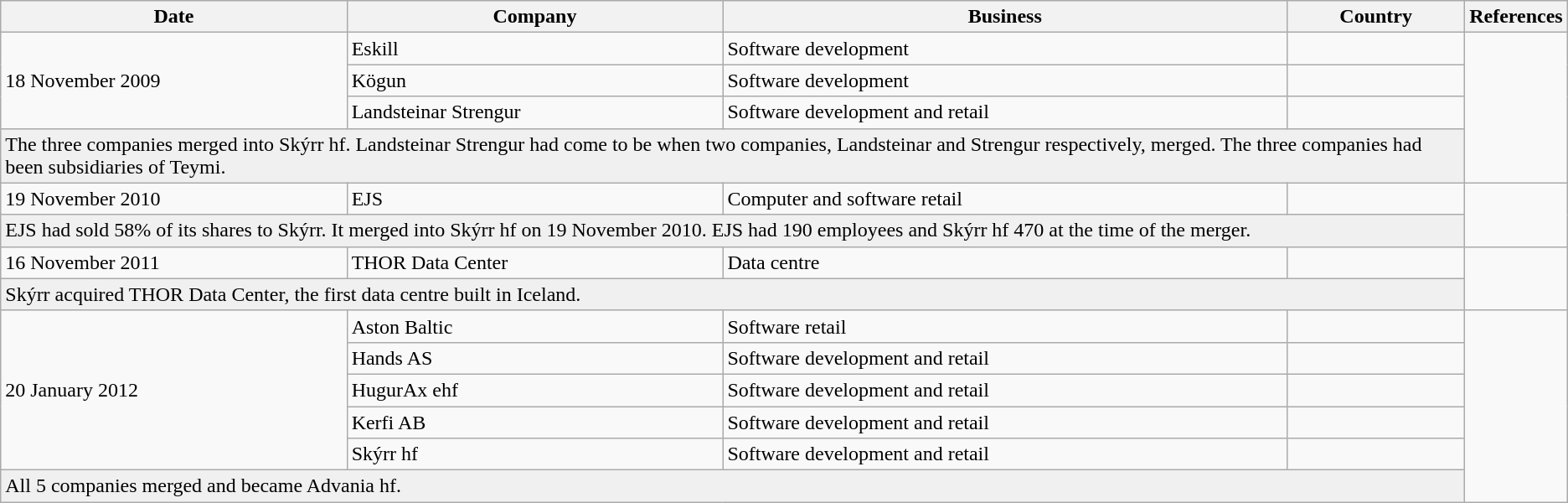<table class="wikitable">
<tr>
<th>Date</th>
<th>Company</th>
<th>Business</th>
<th>Country</th>
<th>References</th>
</tr>
<tr>
<td rowspan="3">18 November 2009</td>
<td>Eskill</td>
<td>Software development</td>
<td></td>
<td rowspan="4"></td>
</tr>
<tr>
<td>Kögun</td>
<td>Software development</td>
<td></td>
</tr>
<tr>
<td>Landsteinar Strengur</td>
<td>Software development and retail</td>
<td></td>
</tr>
<tr>
<td colspan="4" style="background-color: #F0F0F0;">The three companies merged into Skýrr hf. Landsteinar Strengur had come to be when two companies, Landsteinar and Strengur respectively, merged. The three companies had been subsidiaries of Teymi.</td>
</tr>
<tr>
<td>19 November 2010</td>
<td>EJS</td>
<td>Computer and software retail</td>
<td></td>
<td rowspan="2"></td>
</tr>
<tr>
<td colspan="4" style="background-color: #F0F0F0;">EJS had sold 58% of its shares to Skýrr. It merged into Skýrr hf on 19 November 2010. EJS had 190 employees and Skýrr hf 470 at the time of the merger.</td>
</tr>
<tr>
<td>16 November 2011</td>
<td>THOR Data Center</td>
<td>Data centre</td>
<td></td>
<td rowspan="2"></td>
</tr>
<tr>
<td colspan="4" style="background-color: #F0F0F0;">Skýrr acquired THOR Data Center, the first data centre built in Iceland.</td>
</tr>
<tr>
<td rowspan="5">20 January 2012</td>
<td>Aston Baltic</td>
<td>Software retail</td>
<td></td>
<td rowspan="6"></td>
</tr>
<tr>
<td>Hands AS</td>
<td>Software development and retail</td>
<td></td>
</tr>
<tr>
<td>HugurAx ehf</td>
<td>Software development and retail</td>
<td></td>
</tr>
<tr>
<td>Kerfi AB</td>
<td>Software development and retail</td>
<td></td>
</tr>
<tr>
<td>Skýrr hf</td>
<td>Software development and retail</td>
<td></td>
</tr>
<tr>
<td colspan="4" style="background-color: #F0F0F0;">All 5 companies merged and became Advania hf.</td>
</tr>
</table>
